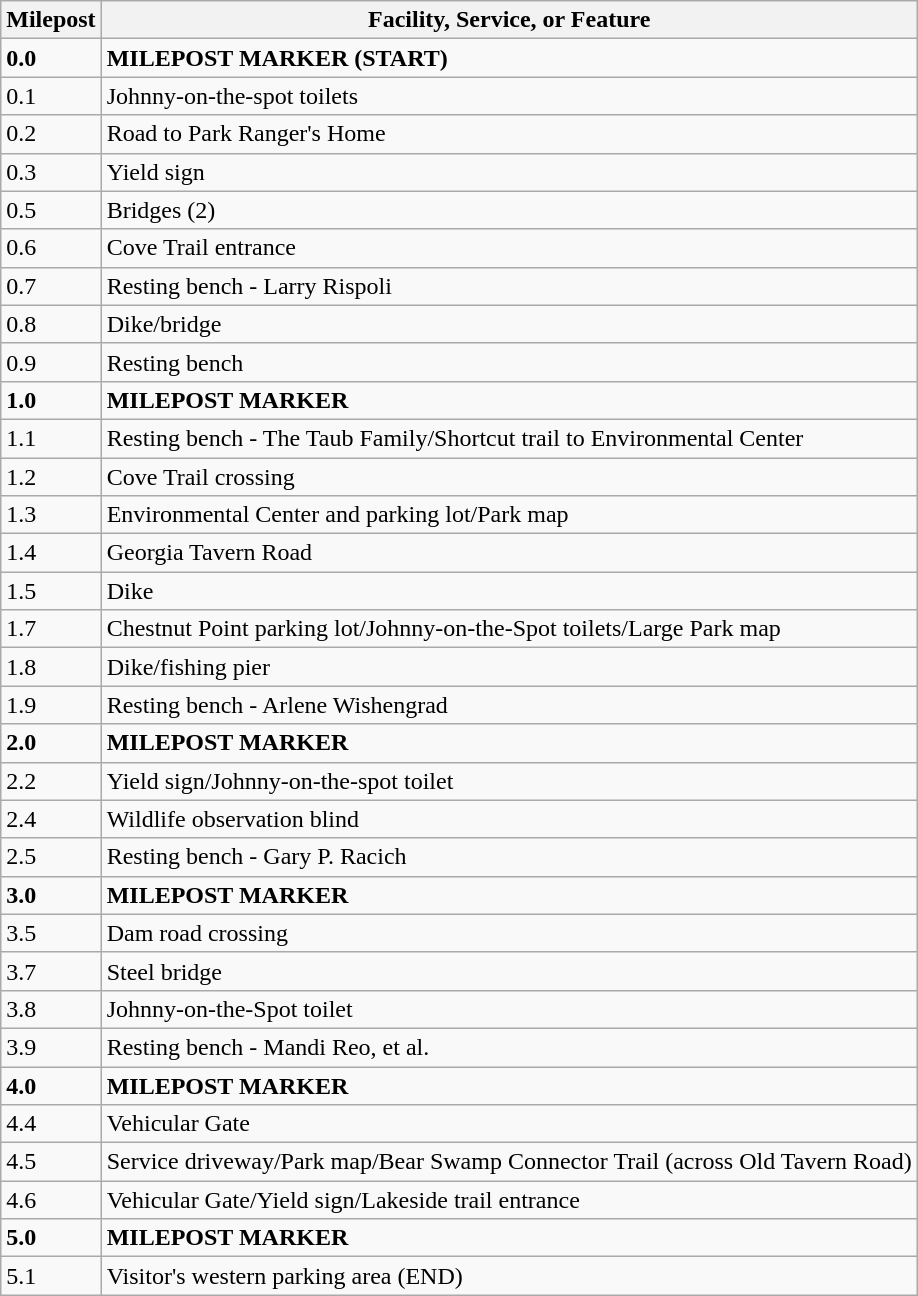<table class="wikitable">
<tr>
<th>Milepost</th>
<th>Facility, Service, or Feature</th>
</tr>
<tr>
<td><strong>0.0</strong></td>
<td><strong>MILEPOST MARKER (START)</strong></td>
</tr>
<tr>
<td>0.1</td>
<td>Johnny-on-the-spot toilets</td>
</tr>
<tr>
<td>0.2</td>
<td>Road to Park Ranger's Home</td>
</tr>
<tr>
<td>0.3</td>
<td>Yield sign</td>
</tr>
<tr>
<td>0.5</td>
<td>Bridges (2)</td>
</tr>
<tr>
<td>0.6</td>
<td>Cove Trail entrance</td>
</tr>
<tr>
<td>0.7</td>
<td>Resting bench - Larry Rispoli</td>
</tr>
<tr>
<td>0.8</td>
<td>Dike/bridge</td>
</tr>
<tr>
<td>0.9</td>
<td>Resting bench</td>
</tr>
<tr>
<td><strong>1.0</strong></td>
<td><strong>MILEPOST MARKER</strong></td>
</tr>
<tr>
<td>1.1</td>
<td>Resting bench - The Taub Family/Shortcut trail to Environmental Center</td>
</tr>
<tr>
<td>1.2</td>
<td>Cove Trail crossing</td>
</tr>
<tr>
<td>1.3</td>
<td>Environmental Center and parking lot/Park map</td>
</tr>
<tr>
<td>1.4</td>
<td>Georgia Tavern Road</td>
</tr>
<tr>
<td>1.5</td>
<td>Dike</td>
</tr>
<tr>
<td>1.7</td>
<td>Chestnut Point parking lot/Johnny-on-the-Spot toilets/Large Park map</td>
</tr>
<tr>
<td>1.8</td>
<td>Dike/fishing pier</td>
</tr>
<tr>
<td>1.9</td>
<td>Resting bench - Arlene Wishengrad</td>
</tr>
<tr>
<td><strong>2.0</strong></td>
<td><strong>MILEPOST MARKER</strong></td>
</tr>
<tr>
<td>2.2</td>
<td>Yield sign/Johnny-on-the-spot toilet</td>
</tr>
<tr>
<td>2.4</td>
<td>Wildlife observation blind</td>
</tr>
<tr>
<td>2.5</td>
<td>Resting bench - Gary P. Racich</td>
</tr>
<tr>
<td><strong>3.0</strong></td>
<td><strong>MILEPOST MARKER</strong></td>
</tr>
<tr>
<td>3.5</td>
<td>Dam road crossing</td>
</tr>
<tr>
<td>3.7</td>
<td>Steel bridge</td>
</tr>
<tr>
<td>3.8</td>
<td>Johnny-on-the-Spot toilet</td>
</tr>
<tr>
<td>3.9</td>
<td>Resting bench - Mandi Reo, et al.</td>
</tr>
<tr>
<td><strong>4.0</strong></td>
<td><strong>MILEPOST MARKER</strong></td>
</tr>
<tr>
<td>4.4</td>
<td>Vehicular Gate</td>
</tr>
<tr>
<td>4.5</td>
<td>Service driveway/Park map/Bear Swamp Connector Trail (across Old Tavern Road)</td>
</tr>
<tr>
<td>4.6</td>
<td>Vehicular Gate/Yield sign/Lakeside trail entrance</td>
</tr>
<tr>
<td><strong>5.0</strong></td>
<td><strong>MILEPOST MARKER</strong></td>
</tr>
<tr>
<td>5.1</td>
<td>Visitor's western parking area (END)</td>
</tr>
</table>
